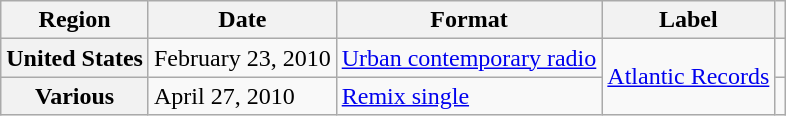<table class="wikitable plainrowheaders">
<tr>
<th scope="col">Region</th>
<th scope="col">Date</th>
<th scope="col">Format</th>
<th scope="col">Label</th>
<th scope="col"></th>
</tr>
<tr>
<th scope="row">United States</th>
<td>February 23, 2010</td>
<td><a href='#'>Urban contemporary radio</a></td>
<td rowspan="2"><a href='#'>Atlantic Records</a></td>
<td style="text-align:center;"></td>
</tr>
<tr>
<th scope="row">Various</th>
<td>April 27, 2010</td>
<td><a href='#'>Remix single</a></td>
<td style="text-align:center;"></td>
</tr>
</table>
